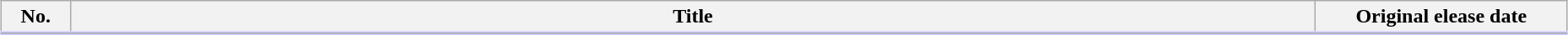<table class="wikitable" style="width:98%; margin:auto; background:#FFF;">
<tr style="border-bottom: 3px solid #CCF;">
<th style="width:3em;">No.</th>
<th>Title</th>
<th style="width:12em;">Original elease date</th>
</tr>
<tr>
</tr>
</table>
